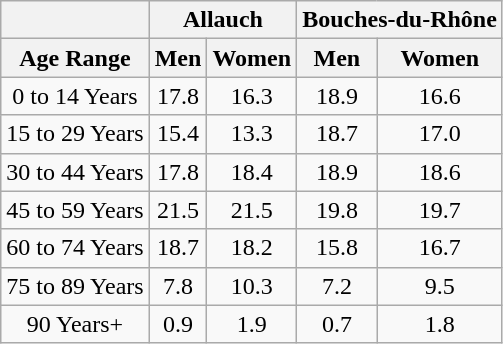<table class="wikitable" style="text-align:center;">
<tr>
<th></th>
<th colspan=2>Allauch</th>
<th colspan=2>Bouches-du-Rhône</th>
</tr>
<tr>
<th>Age Range</th>
<th>Men</th>
<th>Women</th>
<th>Men</th>
<th>Women</th>
</tr>
<tr>
<td>0 to 14 Years</td>
<td>17.8</td>
<td>16.3</td>
<td>18.9</td>
<td>16.6</td>
</tr>
<tr>
<td>15 to 29 Years</td>
<td>15.4</td>
<td>13.3</td>
<td>18.7</td>
<td>17.0</td>
</tr>
<tr>
<td>30 to 44 Years</td>
<td>17.8</td>
<td>18.4</td>
<td>18.9</td>
<td>18.6</td>
</tr>
<tr>
<td>45 to 59 Years</td>
<td>21.5</td>
<td>21.5</td>
<td>19.8</td>
<td>19.7</td>
</tr>
<tr>
<td>60 to 74 Years</td>
<td>18.7</td>
<td>18.2</td>
<td>15.8</td>
<td>16.7</td>
</tr>
<tr>
<td>75 to 89 Years</td>
<td>7.8</td>
<td>10.3</td>
<td>7.2</td>
<td>9.5</td>
</tr>
<tr>
<td>90 Years+</td>
<td>0.9</td>
<td>1.9</td>
<td>0.7</td>
<td>1.8</td>
</tr>
</table>
